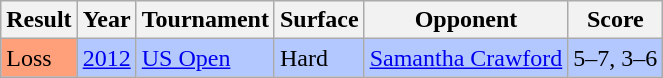<table class="sortable wikitable">
<tr>
<th>Result</th>
<th>Year</th>
<th>Tournament</th>
<th>Surface</th>
<th>Opponent</th>
<th>Score</th>
</tr>
<tr bgcolor=b2c8ff>
<td bgcolor=ffa07a>Loss</td>
<td><a href='#'>2012</a></td>
<td><a href='#'>US Open</a></td>
<td>Hard</td>
<td> <a href='#'>Samantha Crawford</a></td>
<td>5–7, 3–6</td>
</tr>
</table>
